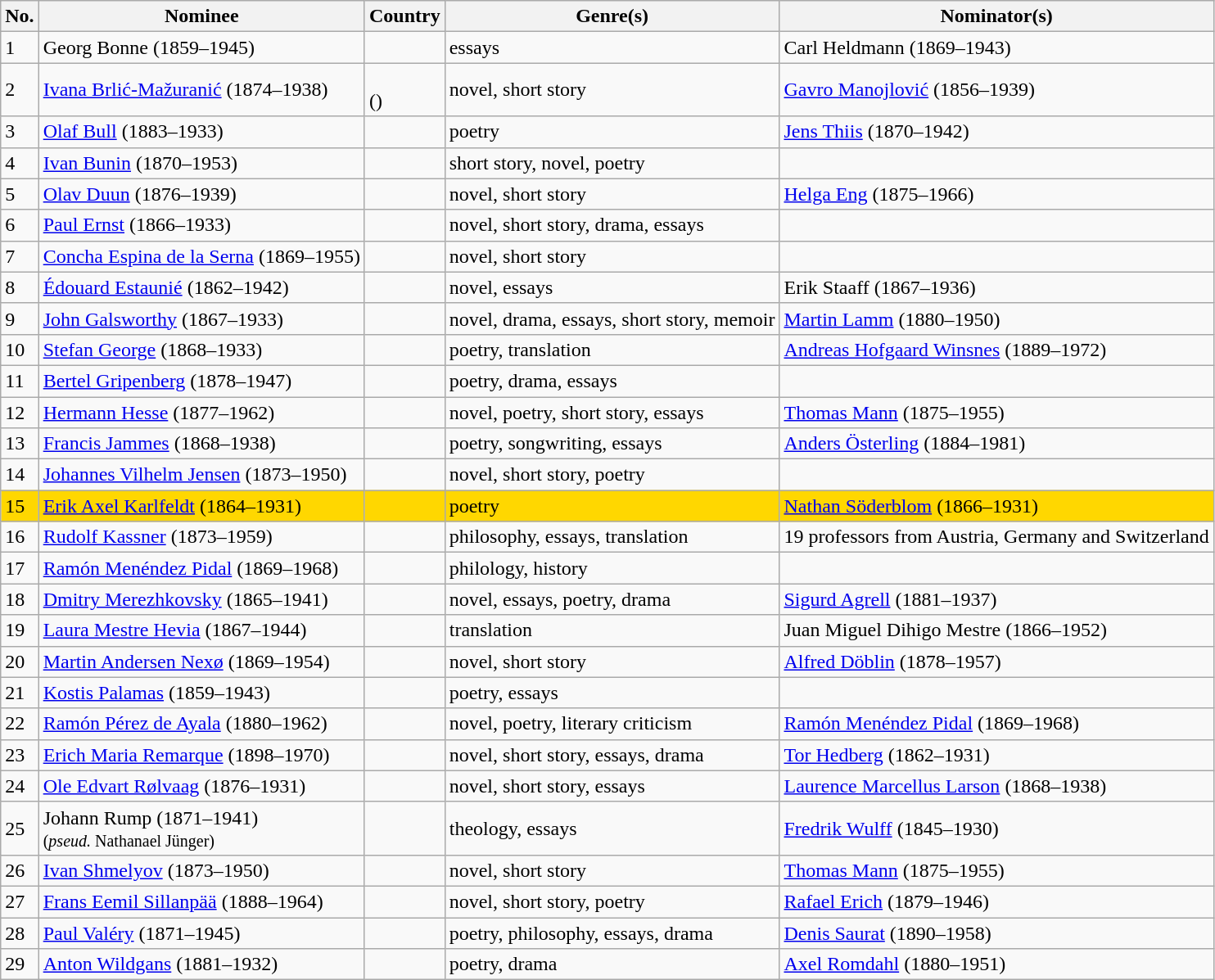<table class="sortable wikitable mw-collapsible">
<tr>
<th scope=col>No.</th>
<th scope=col>Nominee</th>
<th scope=col>Country</th>
<th scope=col>Genre(s)</th>
<th scope=col>Nominator(s)</th>
</tr>
<tr>
<td>1</td>
<td>Georg Bonne (1859–1945)</td>
<td></td>
<td>essays</td>
<td>Carl Heldmann (1869–1943)</td>
</tr>
<tr>
<td>2</td>
<td><a href='#'>Ivana Brlić-Mažuranić</a> (1874–1938)</td>
<td><br>()</td>
<td>novel, short story</td>
<td><a href='#'>Gavro Manojlović</a> (1856–1939)</td>
</tr>
<tr>
<td>3</td>
<td><a href='#'>Olaf Bull</a> (1883–1933)</td>
<td></td>
<td>poetry</td>
<td><a href='#'>Jens Thiis</a> (1870–1942)</td>
</tr>
<tr>
<td>4</td>
<td><a href='#'>Ivan Bunin</a> (1870–1953)</td>
<td></td>
<td>short story, novel, poetry</td>
<td></td>
</tr>
<tr>
<td>5</td>
<td><a href='#'>Olav Duun</a> (1876–1939)</td>
<td></td>
<td>novel, short story</td>
<td><a href='#'>Helga Eng</a> (1875–1966)</td>
</tr>
<tr>
<td>6</td>
<td><a href='#'>Paul Ernst</a> (1866–1933)</td>
<td></td>
<td>novel, short story, drama, essays</td>
<td></td>
</tr>
<tr>
<td>7</td>
<td><a href='#'>Concha Espina de la Serna</a> (1869–1955)</td>
<td></td>
<td>novel, short story</td>
<td></td>
</tr>
<tr>
<td>8</td>
<td><a href='#'>Édouard Estaunié</a> (1862–1942)</td>
<td></td>
<td>novel, essays</td>
<td>Erik Staaff (1867–1936)</td>
</tr>
<tr>
<td>9</td>
<td><a href='#'>John Galsworthy</a> (1867–1933)</td>
<td></td>
<td>novel, drama, essays, short story, memoir</td>
<td><a href='#'>Martin Lamm</a> (1880–1950)</td>
</tr>
<tr>
<td>10</td>
<td><a href='#'>Stefan George</a> (1868–1933)</td>
<td></td>
<td>poetry, translation</td>
<td><a href='#'>Andreas Hofgaard Winsnes</a> (1889–1972)</td>
</tr>
<tr>
<td>11</td>
<td><a href='#'>Bertel Gripenberg</a> (1878–1947)</td>
<td><br></td>
<td>poetry, drama, essays</td>
<td></td>
</tr>
<tr>
<td>12</td>
<td><a href='#'>Hermann Hesse</a> (1877–1962)</td>
<td><br></td>
<td>novel, poetry, short story, essays</td>
<td> <a href='#'>Thomas Mann</a> (1875–1955)</td>
</tr>
<tr>
<td>13</td>
<td><a href='#'>Francis Jammes</a> (1868–1938)</td>
<td></td>
<td>poetry, songwriting, essays</td>
<td><a href='#'>Anders Österling</a> (1884–1981)</td>
</tr>
<tr>
<td>14</td>
<td><a href='#'>Johannes Vilhelm Jensen</a> (1873–1950)</td>
<td></td>
<td>novel, short story, poetry</td>
<td></td>
</tr>
<tr>
<td style="background:gold;white-space:nowrap">15</td>
<td style="background:gold;white-space:nowrap"><a href='#'>Erik Axel Karlfeldt</a> (1864–1931)</td>
<td style="background:gold;white-space:nowrap"></td>
<td style="background:gold;white-space:nowrap">poetry</td>
<td style="background:gold;white-space:nowrap"> <a href='#'>Nathan Söderblom</a> (1866–1931)</td>
</tr>
<tr>
<td>16</td>
<td><a href='#'>Rudolf Kassner</a> (1873–1959)</td>
<td></td>
<td>philosophy, essays, translation</td>
<td>19 professors from Austria, Germany and Switzerland</td>
</tr>
<tr>
<td>17</td>
<td><a href='#'>Ramón Menéndez Pidal</a> (1869–1968)</td>
<td></td>
<td>philology, history</td>
<td></td>
</tr>
<tr>
<td>18</td>
<td><a href='#'>Dmitry Merezhkovsky</a> (1865–1941)</td>
<td></td>
<td>novel, essays, poetry, drama</td>
<td><a href='#'>Sigurd Agrell</a> (1881–1937)</td>
</tr>
<tr>
<td>19</td>
<td><a href='#'>Laura Mestre Hevia</a> (1867–1944)</td>
<td></td>
<td>translation</td>
<td>Juan Miguel Dihigo Mestre (1866–1952)</td>
</tr>
<tr>
<td>20</td>
<td><a href='#'>Martin Andersen Nexø</a> (1869–1954)</td>
<td></td>
<td>novel, short story</td>
<td><a href='#'>Alfred Döblin</a> (1878–1957)</td>
</tr>
<tr>
<td>21</td>
<td><a href='#'>Kostis Palamas</a> (1859–1943)</td>
<td></td>
<td>poetry, essays</td>
<td></td>
</tr>
<tr>
<td>22</td>
<td><a href='#'>Ramón Pérez de Ayala</a> (1880–1962)</td>
<td></td>
<td>novel, poetry, literary criticism</td>
<td><a href='#'>Ramón Menéndez Pidal</a> (1869–1968)</td>
</tr>
<tr>
<td>23</td>
<td><a href='#'>Erich Maria Remarque</a> (1898–1970)</td>
<td></td>
<td>novel, short story, essays, drama</td>
<td><a href='#'>Tor Hedberg</a> (1862–1931)</td>
</tr>
<tr>
<td>24</td>
<td><a href='#'>Ole Edvart Rølvaag</a> (1876–1931)</td>
<td><br></td>
<td>novel, short story, essays</td>
<td><a href='#'>Laurence Marcellus Larson</a> (1868–1938)</td>
</tr>
<tr>
<td>25</td>
<td>Johann Rump (1871–1941)<br><small>(<em>pseud.</em> Nathanael Jünger)</small></td>
<td></td>
<td>theology, essays</td>
<td><a href='#'>Fredrik Wulff</a> (1845–1930)</td>
</tr>
<tr>
<td>26</td>
<td><a href='#'>Ivan Shmelyov</a> (1873–1950)</td>
<td><br></td>
<td>novel, short story</td>
<td> <a href='#'>Thomas Mann</a> (1875–1955)</td>
</tr>
<tr>
<td>27</td>
<td><a href='#'>Frans Eemil Sillanpää</a> (1888–1964)</td>
<td></td>
<td>novel, short story, poetry</td>
<td><a href='#'>Rafael Erich</a> (1879–1946)</td>
</tr>
<tr>
<td>28</td>
<td><a href='#'>Paul Valéry</a> (1871–1945)</td>
<td></td>
<td>poetry, philosophy, essays, drama</td>
<td><a href='#'>Denis Saurat</a> (1890–1958)</td>
</tr>
<tr>
<td>29</td>
<td><a href='#'>Anton Wildgans</a> (1881–1932)</td>
<td></td>
<td>poetry, drama</td>
<td><a href='#'>Axel Romdahl</a> (1880–1951)</td>
</tr>
</table>
